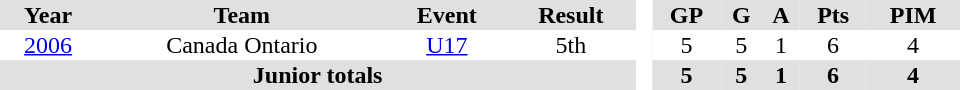<table border="0" cellpadding="1" cellspacing="0" style="text-align:center; width:40em">
<tr ALIGN="center" bgcolor="#e0e0e0">
<th>Year</th>
<th>Team</th>
<th>Event</th>
<th>Result</th>
<th rowspan="99" bgcolor="#ffffff"> </th>
<th>GP</th>
<th>G</th>
<th>A</th>
<th>Pts</th>
<th>PIM</th>
</tr>
<tr>
<td><a href='#'>2006</a></td>
<td>Canada Ontario</td>
<td><a href='#'>U17</a></td>
<td>5th</td>
<td>5</td>
<td>5</td>
<td>1</td>
<td>6</td>
<td>4</td>
</tr>
<tr bgcolor="#e0e0e0">
<th colspan="4">Junior totals</th>
<th>5</th>
<th>5</th>
<th>1</th>
<th>6</th>
<th>4</th>
</tr>
</table>
